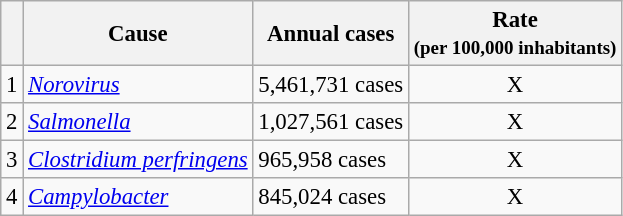<table class="wikitable" style="font-size:95%">
<tr>
<th></th>
<th>Cause</th>
<th>Annual cases</th>
<th>Rate<br><small>(per 100,000 inhabitants)</small></th>
</tr>
<tr>
<td>1</td>
<td><em><a href='#'>Norovirus</a></em></td>
<td>5,461,731 cases</td>
<td align="center">X</td>
</tr>
<tr>
<td>2</td>
<td><em><a href='#'>Salmonella</a></em></td>
<td>1,027,561 cases</td>
<td align="center">X</td>
</tr>
<tr>
<td>3</td>
<td><em><a href='#'>Clostridium perfringens</a></em></td>
<td>965,958 cases</td>
<td align="center">X</td>
</tr>
<tr>
<td>4</td>
<td><em><a href='#'>Campylobacter</a></em></td>
<td>845,024 cases</td>
<td align="center">X</td>
</tr>
</table>
